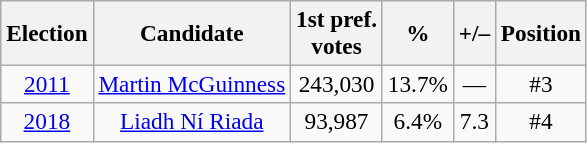<table class="wikitable" style="font-size:97%; text-align:center;">
<tr>
<th>Election</th>
<th>Candidate</th>
<th>1st pref. <br>votes</th>
<th>%</th>
<th>+/–</th>
<th>Position</th>
</tr>
<tr>
<td><a href='#'>2011</a></td>
<td><a href='#'>Martin McGuinness</a></td>
<td>243,030</td>
<td>13.7%</td>
<td>—</td>
<td>#3</td>
</tr>
<tr>
<td><a href='#'>2018</a></td>
<td><a href='#'>Liadh Ní Riada</a></td>
<td>93,987</td>
<td>6.4%</td>
<td> 7.3</td>
<td>#4</td>
</tr>
</table>
